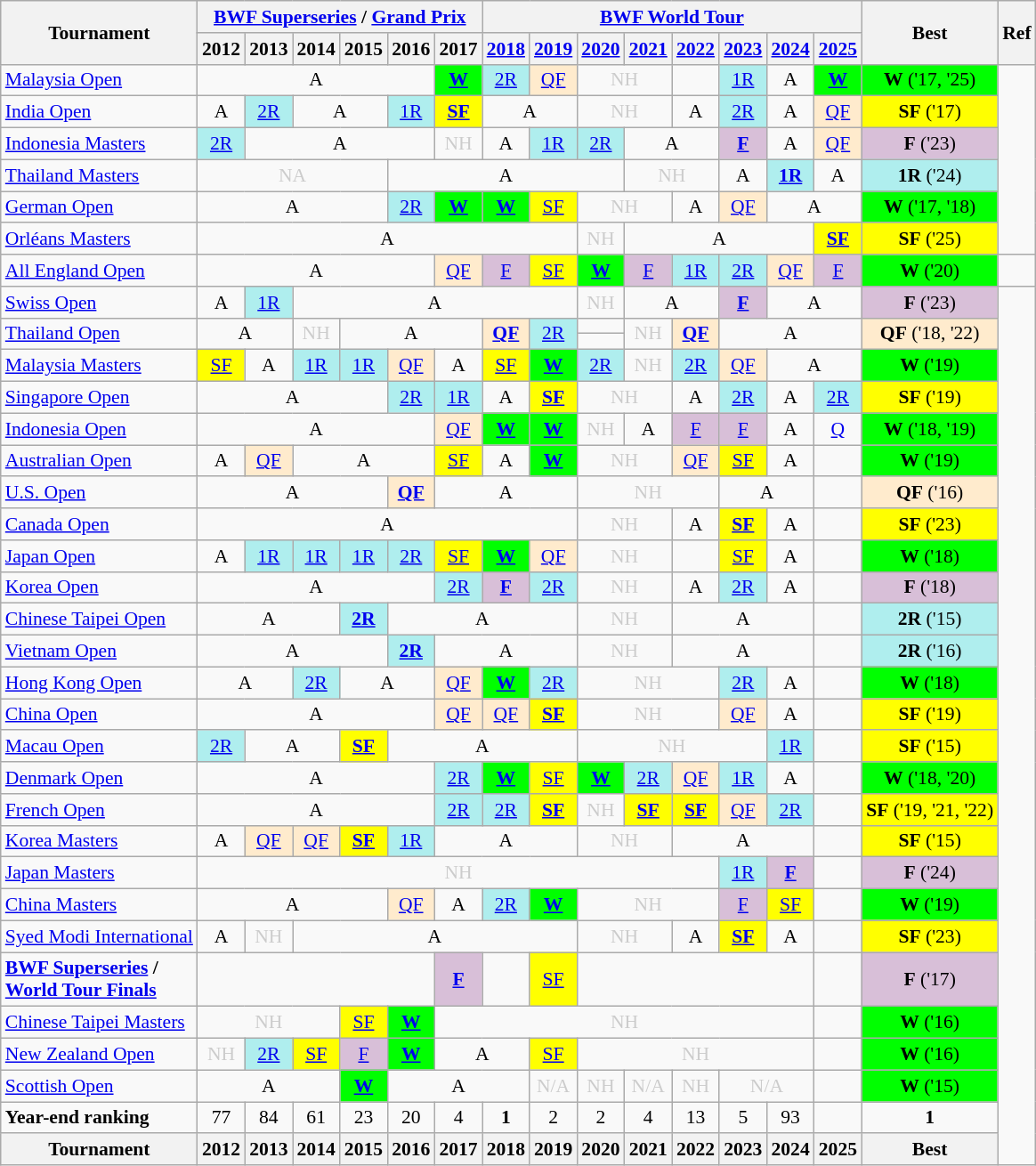<table class="wikitable" style="font-size: 90%; text-align:center">
<tr>
<th rowspan="2">Tournament</th>
<th colspan="6"><a href='#'>BWF Superseries</a> / <a href='#'>Grand Prix</a></th>
<th colspan="8"><a href='#'>BWF World Tour</a></th>
<th rowspan="2">Best</th>
<th rowspan="2">Ref</th>
</tr>
<tr>
<th>2012</th>
<th>2013</th>
<th>2014</th>
<th>2015</th>
<th>2016</th>
<th>2017</th>
<th><a href='#'>2018</a></th>
<th><a href='#'>2019</a></th>
<th><a href='#'>2020</a></th>
<th><a href='#'>2021</a></th>
<th><a href='#'>2022</a></th>
<th><a href='#'>2023</a></th>
<th><a href='#'>2024</a></th>
<th><a href='#'>2025</a></th>
</tr>
<tr>
<td align=left><a href='#'>Malaysia Open</a></td>
<td colspan="5">A</td>
<td bgcolor=00FF00><a href='#'><strong>W</strong></a></td>
<td bgcolor=AFEEEE><a href='#'>2R</a></td>
<td bgcolor=FFEBCD><a href='#'>QF</a></td>
<td colspan="2" style=color:#ccc>NH</td>
<td><a href='#'></a></td>
<td bgcolor=AFEEEE><a href='#'>1R</a></td>
<td>A</td>
<td bgcolor=00FF00><a href='#'><strong>W</strong></a></td>
<td bgcolor="00FF00"><strong>W</strong> ('17, '25)</td>
</tr>
<tr>
<td align=left><a href='#'>India Open</a></td>
<td>A</td>
<td bgcolor=AFEEEE><a href='#'>2R</a></td>
<td colspan="2">A</td>
<td bgcolor=AFEEEE><a href='#'>1R</a></td>
<td bgcolor=FFFF00><a href='#'><strong>SF</strong></a></td>
<td colspan="2">A</td>
<td colspan="2" style=color:#ccc>NH</td>
<td>A</td>
<td bgcolor=AFEEEE><a href='#'>2R</a></td>
<td>A</td>
<td bgcolor=FFEBCD><a href='#'>QF</a></td>
<td bgcolor="FFFF00"><strong>SF</strong> ('17)</td>
</tr>
<tr>
<td align=left><a href='#'>Indonesia Masters</a></td>
<td bgcolor=AFEEEE><a href='#'>2R</a></td>
<td colspan="4">A</td>
<td style=color:#ccc>NH</td>
<td>A</td>
<td bgcolor=AFEEEE><a href='#'>1R</a></td>
<td bgcolor=AFEEEE><a href='#'>2R</a></td>
<td colspan="2">A</td>
<td bgcolor=D8BFD8><strong><a href='#'>F</a></strong></td>
<td>A</td>
<td bgcolor=FFEBCD><a href='#'>QF</a></td>
<td bgcolor="D8BFD8"><strong>F</strong> ('23)</td>
</tr>
<tr>
<td align=left><a href='#'>Thailand Masters</a></td>
<td colspan="4" style=color:#ccc>NA</td>
<td colspan="5">A</td>
<td colspan="2" style=color:#ccc>NH</td>
<td>A</td>
<td bgcolor=AFEEEE><strong><a href='#'>1R</a></strong></td>
<td>A</td>
<td bgcolor="AFEEEE"><strong>1R</strong> ('24)</td>
</tr>
<tr>
<td align=left><a href='#'>German Open</a></td>
<td colspan="4">A</td>
<td bgcolor=AFEEEE><a href='#'>2R</a></td>
<td bgcolor=00FF00><a href='#'><strong>W</strong></a></td>
<td bgcolor=00FF00><a href='#'><strong>W</strong></a></td>
<td bgcolor=FFFF00><a href='#'>SF</a></td>
<td colspan="2" style=color:#ccc>NH</td>
<td>A</td>
<td bgcolor=FFEBCD><a href='#'>QF</a></td>
<td colspan="2">A</td>
<td bgcolor="00FF00"><strong>W</strong> ('17, '18)</td>
</tr>
<tr>
<td align=left><a href='#'>Orléans Masters</a></td>
<td colspan="8">A</td>
<td style=color:#ccc>NH</td>
<td colspan="4">A</td>
<td bgcolor=FFFF00><a href='#'><strong>SF</strong></a></td>
<td bgcolor=FFFF00><strong>SF</strong> ('25)</td>
</tr>
<tr>
<td align=left><a href='#'>All England Open</a></td>
<td colspan="5">A</td>
<td bgcolor=FFEBCD><a href='#'>QF</a></td>
<td bgcolor=D8BFD8><a href='#'>F</a></td>
<td bgcolor=FFFF00><a href='#'>SF</a></td>
<td bgcolor=00FF00><a href='#'><strong>W</strong></a></td>
<td bgcolor=D8BFD8><a href='#'>F</a></td>
<td bgcolor=AFEEEE><a href='#'>1R</a></td>
<td bgcolor=AFEEEE><a href='#'>2R</a></td>
<td bgcolor=FFEBCD><a href='#'>QF</a></td>
<td bgcolor=D8BFD8><a href='#'>F</a></td>
<td bgcolor="00FF00"><strong>W</strong> ('20)</td>
<td></td>
</tr>
<tr>
<td align=left><a href='#'>Swiss Open</a></td>
<td>A</td>
<td bgcolor=AFEEEE><a href='#'>1R</a></td>
<td colspan="6">A</td>
<td style=color:#ccc>NH</td>
<td colspan="2">A</td>
<td bgcolor=D8BFD8><strong><a href='#'>F</a></strong></td>
<td colspan="2">A</td>
<td bgcolor="D8BFD8"><strong>F</strong> ('23)</td>
</tr>
<tr>
<td rowspan="2" align=left><a href='#'>Thailand Open</a></td>
<td rowspan="2" colspan="2">A</td>
<td rowspan="2" style=color:#ccc>NH</td>
<td rowspan="2" colspan="3">A</td>
<td rowspan="2" bgcolor=FFEBCD><strong><a href='#'>QF</a></strong></td>
<td rowspan="2" bgcolor=AFEEEE><a href='#'>2R</a></td>
<td><a href='#'></a></td>
<td rowspan="2" style=color:#ccc>NH</td>
<td rowspan="2" bgcolor=FFEBCD><strong><a href='#'>QF</a></strong></td>
<td rowspan="2" colspan="3">A</td>
<td rowspan="2" bgcolor="FFEBCD"><strong>QF</strong> ('18, '22)</td>
</tr>
<tr>
<td><a href='#'></a></td>
</tr>
<tr>
<td align=left><a href='#'>Malaysia Masters</a></td>
<td bgcolor=FFFF00><a href='#'>SF</a></td>
<td>A</td>
<td bgcolor=AFEEEE><a href='#'>1R</a></td>
<td bgcolor=AFEEEE><a href='#'>1R</a></td>
<td bgcolor=FFEBCD><a href='#'>QF</a></td>
<td>A</td>
<td bgcolor=FFFF00><a href='#'>SF</a></td>
<td bgcolor=00FF00><a href='#'><strong>W</strong></a></td>
<td bgcolor=AFEEEE><a href='#'>2R</a></td>
<td style=color:#ccc>NH</td>
<td bgcolor=AFEEEE><a href='#'>2R</a></td>
<td bgcolor=FFEBCD><a href='#'>QF</a></td>
<td colspan="2">A</td>
<td bgcolor="00FF00"><strong>W</strong> ('19)</td>
</tr>
<tr>
<td align=left><a href='#'>Singapore Open</a></td>
<td colspan="4">A</td>
<td bgcolor=AFEEEE><a href='#'>2R</a></td>
<td bgcolor=AFEEEE><a href='#'>1R</a></td>
<td>A</td>
<td bgcolor=FFFF00><a href='#'><strong>SF</strong></a></td>
<td colspan="2" style=color:#ccc>NH</td>
<td>A</td>
<td bgcolor=AFEEEE><a href='#'>2R</a></td>
<td>A</td>
<td bgcolor=AFEEEE><a href='#'>2R</a></td>
<td bgcolor="FFFF00"><strong>SF</strong> ('19)</td>
</tr>
<tr>
<td align=left><a href='#'>Indonesia Open</a></td>
<td colspan="5">A</td>
<td bgcolor=FFEBCD><a href='#'>QF</a></td>
<td bgcolor=00FF00><a href='#'><strong>W</strong></a></td>
<td bgcolor=00FF00><a href='#'><strong>W</strong></a></td>
<td style=color:#ccc>NH</td>
<td>A</td>
<td bgcolor=D8BFD8><a href='#'>F</a></td>
<td bgcolor=D8BFD8><a href='#'>F</a></td>
<td>A</td>
<td><a href='#'>Q</a></td>
<td bgcolor="00FF00"><strong>W</strong> ('18, '19)</td>
</tr>
<tr>
<td align=left><a href='#'>Australian Open</a></td>
<td>A</td>
<td bgcolor=FFEBCD><a href='#'>QF</a></td>
<td colspan="3">A</td>
<td bgcolor=FFFF00><a href='#'>SF</a></td>
<td>A</td>
<td bgcolor=00FF00><a href='#'><strong>W</strong></a></td>
<td colspan="2" style=color:#ccc>NH</td>
<td bgcolor=FFEBCD><a href='#'>QF</a></td>
<td bgcolor=FFFF00><a href='#'>SF</a></td>
<td>A</td>
<td></td>
<td bgcolor="00FF00"><strong>W</strong> ('19)</td>
</tr>
<tr>
<td align=left><a href='#'>U.S. Open</a></td>
<td colspan="4">A</td>
<td bgcolor=FFEBCD><a href='#'><strong>QF</strong></a></td>
<td colspan="3">A</td>
<td colspan="3" style=color:#ccc>NH</td>
<td colspan="2">A</td>
<td></td>
<td bgcolor="FFEBCD"><strong>QF</strong> ('16)</td>
</tr>
<tr>
<td align=left><a href='#'>Canada Open</a></td>
<td colspan="8">A</td>
<td colspan="2" style=color:#ccc>NH</td>
<td>A</td>
<td bgcolor=FFFF00><strong><a href='#'>SF</a></strong></td>
<td>A</td>
<td></td>
<td bgcolor="FFFF00"><strong>SF</strong> ('23)</td>
</tr>
<tr>
<td align=left><a href='#'>Japan Open</a></td>
<td>A</td>
<td bgcolor=AFEEEE><a href='#'>1R</a></td>
<td bgcolor=AFEEEE><a href='#'>1R</a></td>
<td bgcolor=AFEEEE><a href='#'>1R</a></td>
<td bgcolor=AFEEEE><a href='#'>2R</a></td>
<td bgcolor=FFFF00><a href='#'>SF</a></td>
<td bgcolor=00FF00><a href='#'><strong>W</strong></a></td>
<td bgcolor=FFEBCD><a href='#'>QF</a></td>
<td colspan="2" style=color:#ccc>NH</td>
<td><a href='#'></a></td>
<td bgcolor=FFFF00><a href='#'>SF</a></td>
<td>A</td>
<td></td>
<td bgcolor="00FF00"><strong>W</strong> ('18)</td>
</tr>
<tr>
<td align=left><a href='#'>Korea Open</a></td>
<td colspan="5">A</td>
<td bgcolor=AFEEEE><a href='#'>2R</a></td>
<td bgcolor=D8BFD8><a href='#'><strong>F</strong></a></td>
<td bgcolor=AFEEEE><a href='#'>2R</a></td>
<td colspan="2" style=color:#ccc>NH</td>
<td>A</td>
<td bgcolor=AFEEEE><a href='#'>2R</a></td>
<td>A</td>
<td></td>
<td bgcolor="D8BFD8"><strong>F</strong> ('18)</td>
</tr>
<tr>
<td align=left><a href='#'>Chinese Taipei Open</a></td>
<td colspan="3">A</td>
<td bgcolor=AFEEEE><a href='#'><strong>2R</strong></a></td>
<td colspan="4">A</td>
<td colspan="2" style=color:#ccc>NH</td>
<td colspan="3">A</td>
<td></td>
<td bgcolor="AFEEEE"><strong>2R</strong> ('15)</td>
</tr>
<tr>
<td align=left><a href='#'>Vietnam Open</a></td>
<td colspan="4">A</td>
<td bgcolor=AFEEEE><a href='#'><strong>2R</strong></a></td>
<td colspan="3">A</td>
<td colspan="2" style=color:#ccc>NH</td>
<td colspan="3">A</td>
<td></td>
<td bgcolor="AFEEEE"><strong>2R</strong> ('16)</td>
</tr>
<tr>
<td align=left><a href='#'>Hong Kong Open</a></td>
<td colspan="2">A</td>
<td bgcolor=AFEEEE><a href='#'>2R</a></td>
<td colspan="2">A</td>
<td bgcolor=FFEBCD><a href='#'>QF</a></td>
<td bgcolor=00FF00><a href='#'><strong>W</strong></a></td>
<td bgcolor=AFEEEE><a href='#'>2R</a></td>
<td colspan="3" style=color:#ccc>NH</td>
<td bgcolor=AFEEEE><a href='#'>2R</a></td>
<td>A</td>
<td></td>
<td bgcolor="00FF00"><strong>W</strong> ('18)</td>
</tr>
<tr>
<td align=left><a href='#'>China Open</a></td>
<td colspan="5">A</td>
<td bgcolor=FFEBCD><a href='#'>QF</a></td>
<td bgcolor=FFEBCD><a href='#'>QF</a></td>
<td bgcolor=FFFF00><a href='#'><strong>SF</strong></a></td>
<td colspan="3" style=color:#ccc>NH</td>
<td bgcolor=FFEBCD><a href='#'>QF</a></td>
<td>A</td>
<td></td>
<td bgcolor="FFFF00"><strong>SF</strong> ('19)</td>
</tr>
<tr>
<td align=left><a href='#'>Macau Open</a></td>
<td bgcolor=AFEEEE><a href='#'>2R</a></td>
<td colspan="2">A</td>
<td bgcolor=FFFF00><a href='#'><strong>SF</strong></a></td>
<td colspan="4">A</td>
<td colspan="4" style=color:#ccc>NH</td>
<td bgcolor=AFEEEE><a href='#'>1R</a></td>
<td></td>
<td bgcolor="FFFF00"><strong>SF</strong> ('15)</td>
</tr>
<tr>
<td align=left><a href='#'>Denmark Open</a></td>
<td colspan="5">A</td>
<td bgcolor=AFEEEE><a href='#'>2R</a></td>
<td bgcolor=00FF00><a href='#'><strong>W</strong></a></td>
<td bgcolor=FFFF00><a href='#'>SF</a></td>
<td bgcolor=00FF00><a href='#'><strong>W</strong></a></td>
<td bgcolor=AFEEEE><a href='#'>2R</a></td>
<td bgcolor=FFEBCD><a href='#'>QF</a></td>
<td bgcolor=AFEEEE><a href='#'>1R</a></td>
<td>A</td>
<td></td>
<td bgcolor="00FF00"><strong>W</strong> ('18, '20)</td>
</tr>
<tr>
<td align=left><a href='#'>French Open</a></td>
<td colspan="5">A</td>
<td bgcolor=AFEEEE><a href='#'>2R</a></td>
<td bgcolor=AFEEEE><a href='#'>2R</a></td>
<td bgcolor=FFFF00><strong><a href='#'>SF</a></strong></td>
<td style=color:#ccc>NH</td>
<td bgcolor=FFFF00><strong><a href='#'>SF</a></strong></td>
<td bgcolor=FFFF00><strong><a href='#'>SF</a></strong></td>
<td bgcolor=FFEBCD><a href='#'>QF</a></td>
<td bgcolor=AFEEEE><a href='#'>2R</a></td>
<td></td>
<td bgcolor="FFFF00"><strong>SF</strong> ('19, '21, '22)</td>
</tr>
<tr>
<td align=left><a href='#'>Korea Masters</a></td>
<td>A</td>
<td bgcolor=FFEBCD><a href='#'>QF</a></td>
<td bgcolor=FFEBCD><a href='#'>QF</a></td>
<td bgcolor=FFFF00><a href='#'><strong>SF</strong></a></td>
<td bgcolor=AFEEEE><a href='#'>1R</a></td>
<td colspan="3">A</td>
<td colspan="2" style=color:#ccc>NH</td>
<td colspan="3">A</td>
<td></td>
<td bgcolor="FFFF00"><strong>SF</strong> ('15)</td>
</tr>
<tr>
<td align=left><a href='#'>Japan Masters</a></td>
<td colspan="11" style=color:#ccc>NH</td>
<td bgcolor=AFEEEE><a href='#'>1R</a></td>
<td bgcolor=D8BFD8><a href='#'><strong>F</strong></a></td>
<td></td>
<td bgcolor="D8BFD8"><strong>F</strong> ('24)</td>
</tr>
<tr>
<td align=left><a href='#'>China Masters</a></td>
<td colspan="4">A</td>
<td bgcolor=FFEBCD><a href='#'>QF</a></td>
<td>A</td>
<td bgcolor=AFEEEE><a href='#'>2R</a></td>
<td bgcolor=00FF00><a href='#'><strong>W</strong></a></td>
<td colspan="3" style=color:#ccc>NH</td>
<td bgcolor=D8BFD8><a href='#'>F</a></td>
<td bgcolor=FFFF00><a href='#'>SF</a></td>
<td></td>
<td bgcolor="00FF00"><strong>W</strong> ('19)</td>
</tr>
<tr>
<td align=left><a href='#'>Syed Modi International</a></td>
<td>A</td>
<td style=color:#ccc>NH</td>
<td colspan="6">A</td>
<td colspan="2" style=color:#ccc>NH</td>
<td>A</td>
<td bgcolor=FFFF00><a href='#'><strong>SF</strong></a></td>
<td>A</td>
<td></td>
<td bgcolor="FFFF00"><strong>SF</strong> ('23)</td>
</tr>
<tr>
<td align=left><strong><a href='#'>BWF Superseries</a> /<br> <a href='#'>World Tour Finals</a></strong></td>
<td colspan="5"></td>
<td bgcolor=D8BFD8><a href='#'><strong>F</strong></a></td>
<td></td>
<td bgcolor=FFFF00><a href='#'>SF</a></td>
<td colspan="5"></td>
<td></td>
<td bgcolor="D8BFD8"><strong>F</strong> ('17)</td>
</tr>
<tr>
<td align=left><a href='#'>Chinese Taipei Masters</a></td>
<td colspan="3" style=color:#ccc>NH</td>
<td bgcolor=FFFF00><a href='#'>SF</a></td>
<td bgcolor=00FF00><a href='#'><strong>W</strong></a></td>
<td colspan="8" style=color:#ccc>NH</td>
<td></td>
<td bgcolor="00FF00"><strong>W</strong> ('16)</td>
</tr>
<tr>
<td align=left><a href='#'>New Zealand Open</a></td>
<td style=color:#ccc>NH</td>
<td bgcolor=AFEEEE><a href='#'>2R</a></td>
<td bgcolor=FFFF00><a href='#'>SF</a></td>
<td bgcolor=D8BFD8><a href='#'>F</a></td>
<td bgcolor=00FF00><a href='#'><strong>W</strong></a></td>
<td colspan="2">A</td>
<td bgcolor=FFFF00><a href='#'>SF</a></td>
<td colspan="5" style=color:#ccc>NH</td>
<td></td>
<td bgcolor="00FF00"><strong>W</strong> ('16)</td>
</tr>
<tr>
<td align=left><a href='#'>Scottish Open</a></td>
<td colspan="3">A</td>
<td bgcolor=00FF00><a href='#'><strong>W</strong></a></td>
<td colspan="3">A</td>
<td style=color:#ccc>N/A</td>
<td style=color:#ccc>NH</td>
<td style=color:#ccc>N/A</td>
<td style=color:#ccc>NH</td>
<td colspan="2" style=color:#ccc>N/A</td>
<td></td>
<td bgcolor="00FF00"><strong>W</strong> ('15)</td>
</tr>
<tr>
<td align=left><strong>Year-end ranking</strong></td>
<td>77</td>
<td>84</td>
<td>61</td>
<td>23</td>
<td>20</td>
<td>4</td>
<td><strong>1</strong></td>
<td>2</td>
<td>2</td>
<td>4</td>
<td>13</td>
<td>5</td>
<td>93</td>
<td></td>
<td><strong>1</strong></td>
</tr>
<tr>
<th>Tournament</th>
<th>2012</th>
<th>2013</th>
<th>2014</th>
<th>2015</th>
<th>2016</th>
<th>2017</th>
<th>2018</th>
<th>2019</th>
<th>2020</th>
<th>2021</th>
<th>2022</th>
<th>2023</th>
<th>2024</th>
<th>2025</th>
<th>Best</th>
</tr>
</table>
